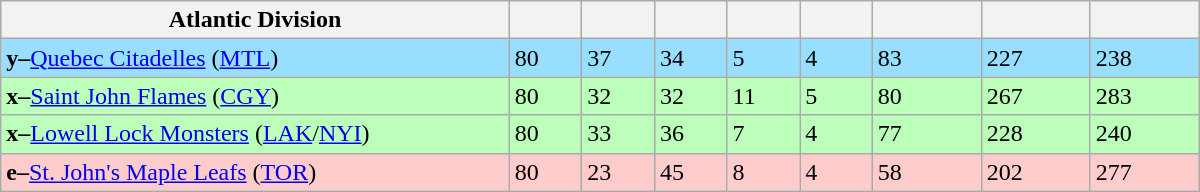<table class="wikitable" style="width:50em">
<tr>
<th width="35%">Atlantic Division</th>
<th width="5%"></th>
<th width="5%"></th>
<th width="5%"></th>
<th width="5%"></th>
<th width="5%"></th>
<th width="7.5%"></th>
<th width="7.5%"></th>
<th width="7.5%"></th>
</tr>
<tr bgcolor="#97DEFF">
<td><strong>y–</strong><a href='#'>Quebec Citadelles</a> (<a href='#'>MTL</a>)</td>
<td>80</td>
<td>37</td>
<td>34</td>
<td>5</td>
<td>4</td>
<td>83</td>
<td>227</td>
<td>238</td>
</tr>
<tr bgcolor="#bbffbb">
<td><strong>x–</strong><a href='#'>Saint John Flames</a> (<a href='#'>CGY</a>)</td>
<td>80</td>
<td>32</td>
<td>32</td>
<td>11</td>
<td>5</td>
<td>80</td>
<td>267</td>
<td>283</td>
</tr>
<tr bgcolor="#bbffbb">
<td><strong>x–</strong><a href='#'>Lowell Lock Monsters</a> (<a href='#'>LAK</a>/<a href='#'>NYI</a>)</td>
<td>80</td>
<td>33</td>
<td>36</td>
<td>7</td>
<td>4</td>
<td>77</td>
<td>228</td>
<td>240</td>
</tr>
<tr bgcolor="#ffcccc">
<td><strong>e–</strong><a href='#'>St. John's Maple Leafs</a> (<a href='#'>TOR</a>)</td>
<td>80</td>
<td>23</td>
<td>45</td>
<td>8</td>
<td>4</td>
<td>58</td>
<td>202</td>
<td>277</td>
</tr>
</table>
